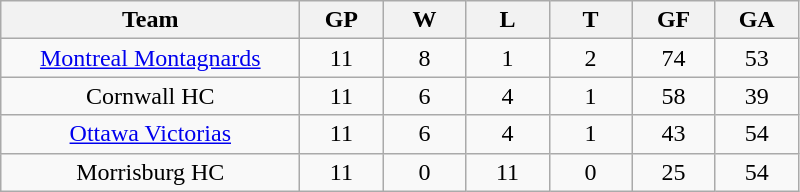<table class="wikitable" style="text-align:center;">
<tr>
<th style="width:12em">Team</th>
<th style="width:3em">GP</th>
<th style="width:3em">W</th>
<th style="width:3em">L</th>
<th style="width:3em">T</th>
<th style="width:3em">GF</th>
<th style="width:3em">GA</th>
</tr>
<tr>
<td><a href='#'>Montreal Montagnards</a></td>
<td>11</td>
<td>8</td>
<td>1</td>
<td>2</td>
<td>74</td>
<td>53</td>
</tr>
<tr>
<td>Cornwall HC</td>
<td>11</td>
<td>6</td>
<td>4</td>
<td>1</td>
<td>58</td>
<td>39</td>
</tr>
<tr>
<td><a href='#'>Ottawa Victorias</a></td>
<td>11</td>
<td>6</td>
<td>4</td>
<td>1</td>
<td>43</td>
<td>54</td>
</tr>
<tr>
<td>Morrisburg HC</td>
<td>11</td>
<td>0</td>
<td>11</td>
<td>0</td>
<td>25</td>
<td>54</td>
</tr>
</table>
